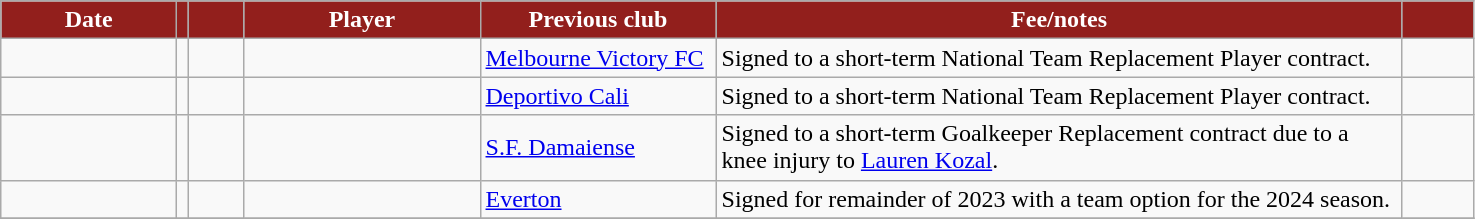<table class="wikitable sortable">
<tr>
<th style="background:#921f1c; color:#fff; width:110px;" scope="col">Date</th>
<th style="background:#921f1c; color:#fff;" scope="col"></th>
<th style="background:#921f1c; color:#fff; width:30px;" scope="col"></th>
<th style="background:#921f1c; color:#fff; width:150px;" scope="col">Player</th>
<th style="background:#921f1c; color:#fff; width:150px;" scope="col">Previous club</th>
<th style="background:#921f1c; color:#fff; width:450px;" scope="col">Fee/notes</th>
<th style="background:#921f1c; color:#fff; width:40px;" scope="col"></th>
</tr>
<tr>
<td></td>
<td></td>
<td></td>
<td></td>
<td> <a href='#'>Melbourne Victory FC</a></td>
<td>Signed to a short-term National Team Replacement Player contract.</td>
<td></td>
</tr>
<tr>
<td></td>
<td></td>
<td></td>
<td></td>
<td> <a href='#'>Deportivo Cali</a></td>
<td>Signed to a short-term National Team Replacement Player contract.</td>
<td></td>
</tr>
<tr>
<td></td>
<td></td>
<td></td>
<td></td>
<td> <a href='#'>S.F. Damaiense</a></td>
<td>Signed to a short-term Goalkeeper Replacement contract due to a knee injury to <a href='#'>Lauren Kozal</a>.</td>
<td></td>
</tr>
<tr>
<td></td>
<td></td>
<td></td>
<td></td>
<td> <a href='#'>Everton</a></td>
<td>Signed for remainder of 2023 with a team option for the 2024 season.</td>
<td></td>
</tr>
<tr>
</tr>
</table>
